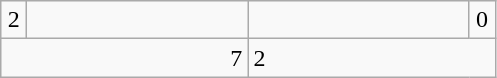<table class="wikitable">
<tr>
<td align=center width=10>2</td>
<td align=center width=140></td>
<td align=center width=140></td>
<td align=center width=10>0</td>
</tr>
<tr>
<td colspan=2 align=right>7</td>
<td colspan=2>2</td>
</tr>
</table>
